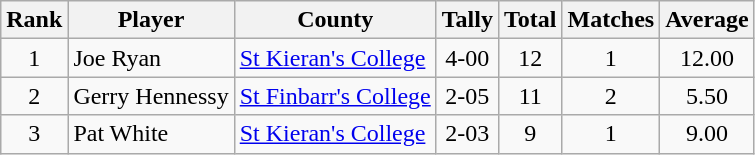<table class="wikitable">
<tr>
<th>Rank</th>
<th>Player</th>
<th>County</th>
<th>Tally</th>
<th>Total</th>
<th>Matches</th>
<th>Average</th>
</tr>
<tr>
<td rowspan=1 align=center>1</td>
<td>Joe Ryan</td>
<td><a href='#'>St Kieran's College</a></td>
<td align=center>4-00</td>
<td align=center>12</td>
<td align=center>1</td>
<td align=center>12.00</td>
</tr>
<tr>
<td rowspan=1 align=center>2</td>
<td>Gerry Hennessy</td>
<td><a href='#'>St Finbarr's College</a></td>
<td align=center>2-05</td>
<td align=center>11</td>
<td align=center>2</td>
<td align=center>5.50</td>
</tr>
<tr>
<td rowspan=1 align=center>3</td>
<td>Pat White</td>
<td><a href='#'>St Kieran's College</a></td>
<td align=center>2-03</td>
<td align=center>9</td>
<td align=center>1</td>
<td align=center>9.00</td>
</tr>
</table>
